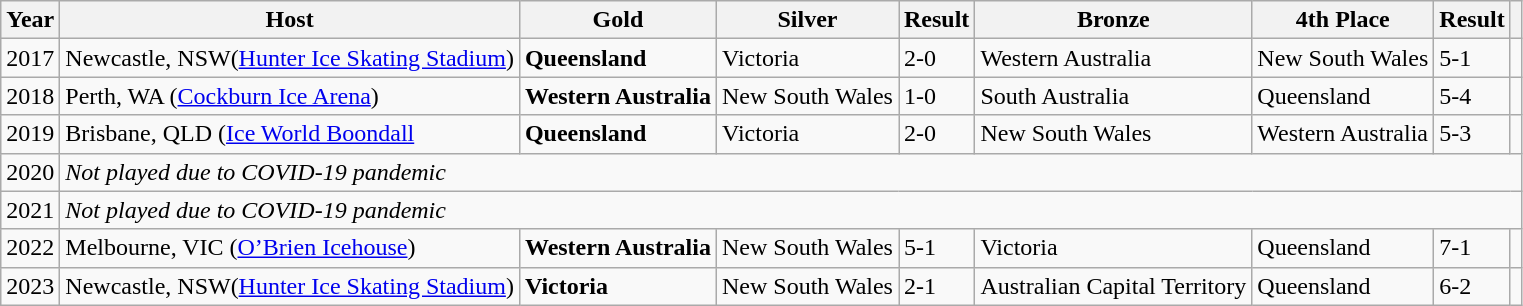<table class="wikitable">
<tr>
<th>Year</th>
<th>Host</th>
<th>Gold</th>
<th>Silver</th>
<th>Result</th>
<th>Bronze</th>
<th>4th Place</th>
<th>Result</th>
<th></th>
</tr>
<tr>
<td>2017</td>
<td>Newcastle, NSW(<a href='#'>Hunter Ice Skating Stadium</a>)</td>
<td><strong>Queensland</strong></td>
<td>Victoria</td>
<td>2-0</td>
<td>Western Australia</td>
<td>New South Wales</td>
<td>5-1</td>
<td></td>
</tr>
<tr>
<td>2018</td>
<td>Perth, WA (<a href='#'>Cockburn Ice Arena</a>)</td>
<td><strong>Western Australia</strong></td>
<td>New South Wales</td>
<td>1-0</td>
<td>South Australia</td>
<td>Queensland</td>
<td>5-4</td>
<td></td>
</tr>
<tr>
<td>2019</td>
<td>Brisbane, QLD (<a href='#'>Ice World Boondall</a></td>
<td><strong>Queensland</strong></td>
<td>Victoria</td>
<td>2-0</td>
<td>New South Wales</td>
<td>Western Australia</td>
<td>5-3</td>
<td></td>
</tr>
<tr>
<td>2020</td>
<td colspan="8"><em>Not played due to COVID-19 pandemic</em></td>
</tr>
<tr>
<td>2021</td>
<td colspan="8"><em>Not played due to COVID-19 pandemic</em></td>
</tr>
<tr>
<td>2022</td>
<td>Melbourne, VIC (<a href='#'>O’Brien Icehouse</a>)</td>
<td><strong>Western Australia</strong></td>
<td>New South Wales</td>
<td>5-1</td>
<td>Victoria</td>
<td>Queensland</td>
<td>7-1</td>
<td></td>
</tr>
<tr>
<td>2023</td>
<td>Newcastle, NSW(<a href='#'>Hunter Ice Skating Stadium</a>)</td>
<td><strong>Victoria</strong></td>
<td>New South Wales</td>
<td>2-1</td>
<td>Australian Capital Territory</td>
<td>Queensland</td>
<td>6-2</td>
<td></td>
</tr>
</table>
